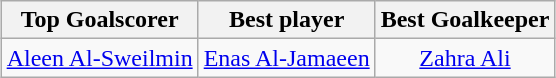<table class="wikitable" style="text-align: center; margin: 0 auto;">
<tr>
<th>Top Goalscorer</th>
<th>Best player</th>
<th>Best Goalkeeper</th>
</tr>
<tr>
<td> <a href='#'>Aleen Al-Sweilmin</a></td>
<td> <a href='#'>Enas Al-Jamaeen</a></td>
<td> <a href='#'>Zahra Ali</a></td>
</tr>
</table>
